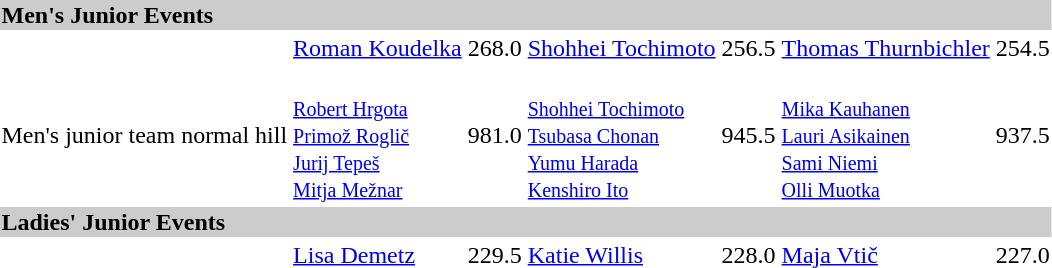<table>
<tr style="background:#ccc;">
<td colspan=7><strong>Men's Junior Events</strong></td>
</tr>
<tr>
<td></td>
<td><a href='#'>Roman Koudelka</a><br></td>
<td>268.0</td>
<td><a href='#'>Shohhei Tochimoto</a><br></td>
<td>256.5</td>
<td><a href='#'>Thomas Thurnbichler</a><br></td>
<td>254.5</td>
</tr>
<tr>
<td>Men's junior team normal hill</td>
<td><br><small><a href='#'>Robert Hrgota</a><br><a href='#'>Primož Roglič</a><br><a href='#'>Jurij Tepeš</a><br><a href='#'>Mitja Mežnar</a></small></td>
<td>981.0</td>
<td><br><small><a href='#'>Shohhei Tochimoto</a><br><a href='#'>Tsubasa Chonan</a><br><a href='#'>Yumu Harada</a><br><a href='#'>Kenshiro Ito</a></small></td>
<td>945.5</td>
<td><br><small><a href='#'>Mika Kauhanen</a><br><a href='#'>Lauri Asikainen</a><br><a href='#'>Sami Niemi</a><br><a href='#'>Olli Muotka</a></small></td>
<td>937.5</td>
</tr>
<tr style="background:#ccc;">
<td colspan=7><strong>Ladies' Junior Events</strong></td>
</tr>
<tr>
<td></td>
<td><a href='#'>Lisa Demetz</a><br></td>
<td>229.5</td>
<td><a href='#'>Katie Willis</a><br></td>
<td>228.0</td>
<td><a href='#'>Maja Vtič</a><br></td>
<td>227.0</td>
</tr>
</table>
